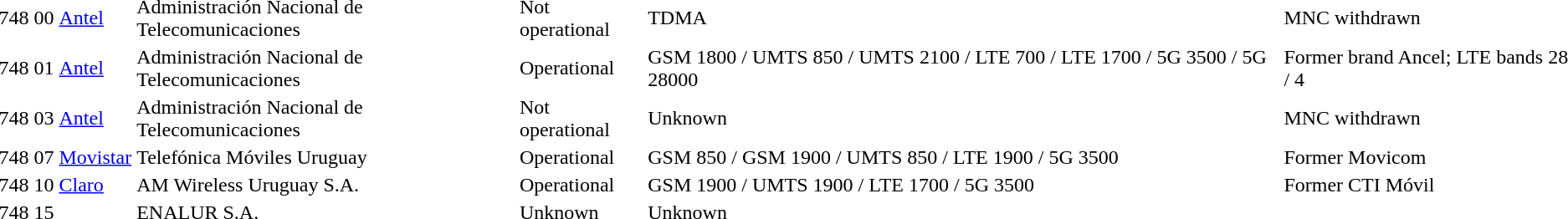<table>
<tr>
<td>748</td>
<td>00</td>
<td><a href='#'>Antel</a></td>
<td>Administración Nacional de Telecomunicaciones</td>
<td>Not operational</td>
<td>TDMA</td>
<td> MNC withdrawn</td>
</tr>
<tr>
<td>748</td>
<td>01</td>
<td><a href='#'>Antel</a></td>
<td>Administración Nacional de Telecomunicaciones</td>
<td>Operational</td>
<td>GSM 1800 / UMTS 850 / UMTS 2100 / LTE 700 / LTE 1700 / 5G 3500 / 5G 28000</td>
<td>Former brand Ancel; LTE bands 28 / 4</td>
</tr>
<tr>
<td>748</td>
<td>03</td>
<td><a href='#'>Antel</a></td>
<td>Administración Nacional de Telecomunicaciones</td>
<td>Not operational</td>
<td>Unknown</td>
<td> MNC withdrawn</td>
</tr>
<tr>
<td>748</td>
<td>07</td>
<td><a href='#'>Movistar</a></td>
<td>Telefónica Móviles Uruguay</td>
<td>Operational</td>
<td>GSM 850 / GSM 1900 / UMTS 850 / LTE 1900 / 5G 3500</td>
<td>Former Movicom</td>
</tr>
<tr>
<td>748</td>
<td>10</td>
<td><a href='#'>Claro</a></td>
<td>AM Wireless Uruguay S.A.</td>
<td>Operational</td>
<td>GSM 1900 / UMTS 1900 / LTE 1700 / 5G 3500</td>
<td>Former CTI Móvil</td>
</tr>
<tr>
<td>748</td>
<td>15</td>
<td></td>
<td>ENALUR S.A.</td>
<td>Unknown</td>
<td>Unknown</td>
<td></td>
</tr>
</table>
